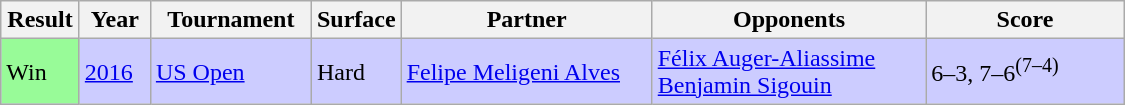<table class="sortable wikitable">
<tr>
<th style="width:45px;">Result</th>
<th style="width:40px;">Year</th>
<th style="width:100px;">Tournament</th>
<th style="width:50px;">Surface</th>
<th style="width:160px;">Partner</th>
<th style="width:175px;">Opponents</th>
<th style="width:125px;" class="unsortable">Score</th>
</tr>
<tr style="background:#ccccff;">
<td style="background:#98fb98;">Win</td>
<td><a href='#'>2016</a></td>
<td><a href='#'>US Open</a></td>
<td>Hard</td>
<td> <a href='#'>Felipe Meligeni Alves</a></td>
<td> <a href='#'>Félix Auger-Aliassime</a> <br>  <a href='#'>Benjamin Sigouin</a></td>
<td>6–3, 7–6<sup>(7–4)</sup></td>
</tr>
</table>
